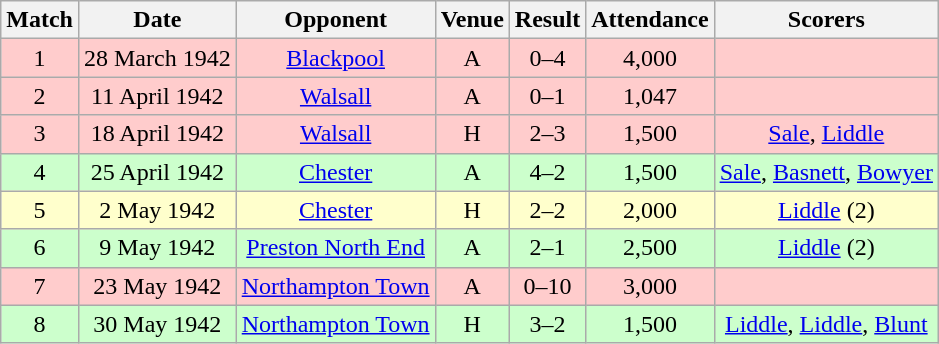<table class="wikitable" style="font-size:100%; text-align:center">
<tr>
<th>Match</th>
<th>Date</th>
<th>Opponent</th>
<th>Venue</th>
<th>Result</th>
<th>Attendance</th>
<th>Scorers</th>
</tr>
<tr style="background-color: #FFCCCC;">
<td>1</td>
<td>28 March 1942</td>
<td><a href='#'>Blackpool</a></td>
<td>A</td>
<td>0–4</td>
<td>4,000</td>
<td></td>
</tr>
<tr style="background-color: #FFCCCC;">
<td>2</td>
<td>11 April 1942</td>
<td><a href='#'>Walsall</a></td>
<td>A</td>
<td>0–1</td>
<td>1,047</td>
<td></td>
</tr>
<tr style="background-color: #FFCCCC;">
<td>3</td>
<td>18 April 1942</td>
<td><a href='#'>Walsall</a></td>
<td>H</td>
<td>2–3</td>
<td>1,500</td>
<td><a href='#'>Sale</a>, <a href='#'>Liddle</a></td>
</tr>
<tr style="background-color: #CCFFCC;">
<td>4</td>
<td>25 April 1942</td>
<td><a href='#'>Chester</a></td>
<td>A</td>
<td>4–2</td>
<td>1,500</td>
<td><a href='#'>Sale</a>, <a href='#'>Basnett</a>, <a href='#'>Bowyer</a></td>
</tr>
<tr style="background-color: #FFFFCC;">
<td>5</td>
<td>2 May 1942</td>
<td><a href='#'>Chester</a></td>
<td>H</td>
<td>2–2</td>
<td>2,000</td>
<td><a href='#'>Liddle</a> (2)</td>
</tr>
<tr style="background-color: #CCFFCC;">
<td>6</td>
<td>9 May 1942</td>
<td><a href='#'>Preston North End</a></td>
<td>A</td>
<td>2–1</td>
<td>2,500</td>
<td><a href='#'>Liddle</a> (2)</td>
</tr>
<tr style="background-color: #FFCCCC;">
<td>7</td>
<td>23 May 1942</td>
<td><a href='#'>Northampton Town</a></td>
<td>A</td>
<td>0–10</td>
<td>3,000</td>
<td></td>
</tr>
<tr style="background-color: #CCFFCC;">
<td>8</td>
<td>30 May 1942</td>
<td><a href='#'>Northampton Town</a></td>
<td>H</td>
<td>3–2</td>
<td>1,500</td>
<td><a href='#'>Liddle</a>, <a href='#'>Liddle</a>, <a href='#'>Blunt</a></td>
</tr>
</table>
